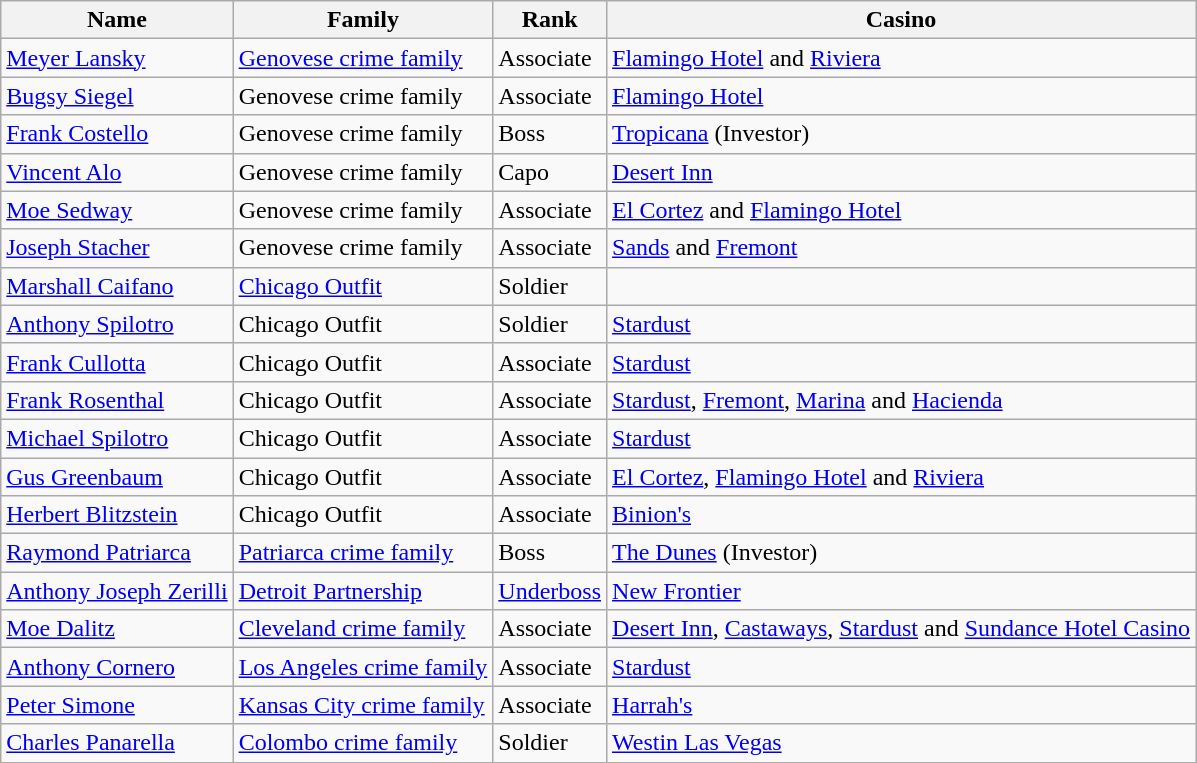<table class="wikitable collapsible">
<tr>
<th><strong>Name</strong></th>
<th><strong>Family</strong></th>
<th><strong>Rank</strong></th>
<th><strong>Casino</strong></th>
</tr>
<tr>
<td><a href='#'>Meyer Lansky</a></td>
<td><a href='#'>Genovese crime family</a></td>
<td>Associate</td>
<td><a href='#'>Flamingo Hotel</a> and <a href='#'>Riviera</a></td>
</tr>
<tr>
<td><a href='#'>Bugsy Siegel</a></td>
<td>Genovese crime family</td>
<td>Associate</td>
<td><a href='#'>Flamingo Hotel</a></td>
</tr>
<tr>
<td><a href='#'>Frank Costello</a></td>
<td>Genovese crime family</td>
<td>Boss</td>
<td><a href='#'>Tropicana</a> (Investor)</td>
</tr>
<tr>
<td><a href='#'>Vincent Alo</a></td>
<td>Genovese crime family</td>
<td>Capo</td>
<td><a href='#'>Desert Inn</a></td>
</tr>
<tr>
<td><a href='#'>Moe Sedway</a></td>
<td>Genovese crime family</td>
<td>Associate</td>
<td><a href='#'>El Cortez</a> and <a href='#'>Flamingo Hotel</a></td>
</tr>
<tr>
<td><a href='#'>Joseph Stacher</a></td>
<td>Genovese crime family</td>
<td>Associate</td>
<td><a href='#'>Sands</a> and <a href='#'>Fremont</a></td>
</tr>
<tr>
<td><a href='#'>Marshall Caifano</a></td>
<td><a href='#'>Chicago Outfit</a></td>
<td>Soldier</td>
<td></td>
</tr>
<tr>
<td><a href='#'>Anthony Spilotro</a></td>
<td>Chicago Outfit</td>
<td>Soldier</td>
<td><a href='#'>Stardust</a></td>
</tr>
<tr>
<td><a href='#'>Frank Cullotta</a></td>
<td>Chicago Outfit</td>
<td>Associate</td>
<td><a href='#'>Stardust</a></td>
</tr>
<tr>
<td><a href='#'>Frank Rosenthal</a></td>
<td>Chicago Outfit</td>
<td>Associate</td>
<td><a href='#'>Stardust</a>, <a href='#'>Fremont</a>, <a href='#'>Marina</a> and <a href='#'>Hacienda</a></td>
</tr>
<tr>
<td><a href='#'>Michael Spilotro</a></td>
<td>Chicago Outfit</td>
<td>Associate</td>
<td><a href='#'>Stardust</a></td>
</tr>
<tr>
<td><a href='#'>Gus Greenbaum</a></td>
<td>Chicago Outfit</td>
<td>Associate</td>
<td><a href='#'>El Cortez</a>, <a href='#'>Flamingo Hotel</a> and <a href='#'>Riviera</a></td>
</tr>
<tr>
<td><a href='#'>Herbert Blitzstein</a></td>
<td>Chicago Outfit</td>
<td>Associate</td>
<td><a href='#'>Binion's</a></td>
</tr>
<tr>
<td><a href='#'>Raymond Patriarca</a></td>
<td><a href='#'>Patriarca crime family</a></td>
<td>Boss</td>
<td><a href='#'>The Dunes</a> (Investor)</td>
</tr>
<tr>
<td><a href='#'>Anthony Joseph Zerilli</a></td>
<td><a href='#'>Detroit Partnership</a></td>
<td><a href='#'>Underboss</a></td>
<td><a href='#'>New Frontier</a></td>
</tr>
<tr>
<td><a href='#'>Moe Dalitz</a></td>
<td><a href='#'>Cleveland crime family</a></td>
<td>Associate</td>
<td><a href='#'>Desert Inn</a>, <a href='#'>Castaways</a>, <a href='#'>Stardust</a> and <a href='#'>Sundance Hotel Casino</a></td>
</tr>
<tr>
<td><a href='#'>Anthony Cornero</a></td>
<td><a href='#'>Los Angeles crime family</a></td>
<td>Associate</td>
<td><a href='#'>Stardust</a></td>
</tr>
<tr>
<td><a href='#'>Peter Simone</a></td>
<td><a href='#'>Kansas City crime family</a></td>
<td>Associate</td>
<td><a href='#'>Harrah's</a></td>
</tr>
<tr>
<td><a href='#'>Charles Panarella</a></td>
<td><a href='#'>Colombo crime family</a></td>
<td>Soldier</td>
<td><a href='#'>Westin Las Vegas</a></td>
</tr>
</table>
